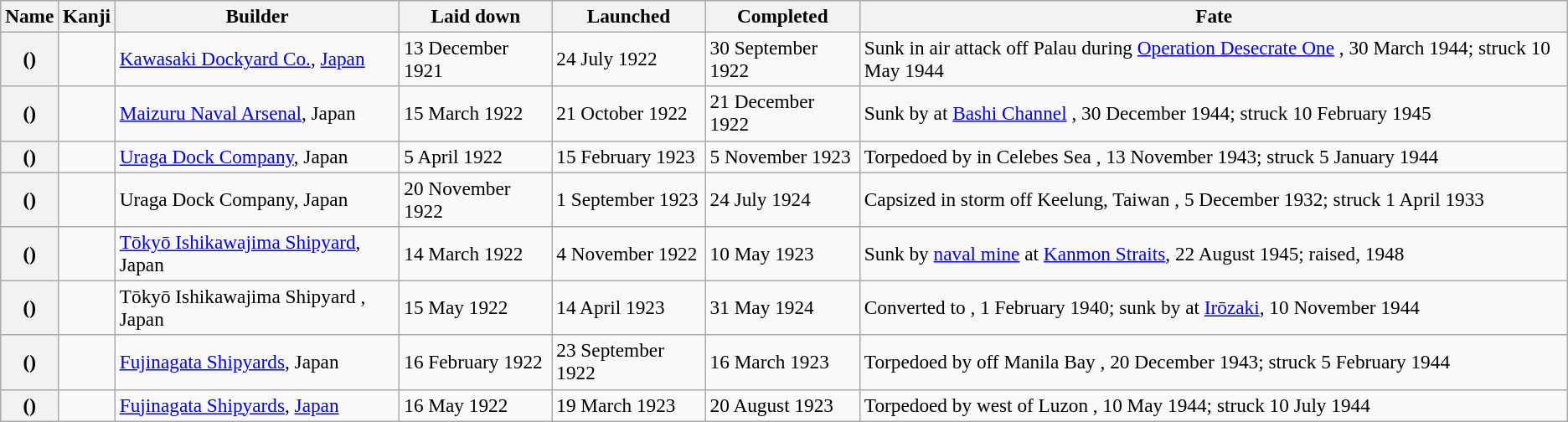<table class="wikitable sortable plainrowheaders" style="font-size:97%;">
<tr>
<th scope="col">Name</th>
<th scope="col">Kanji</th>
<th scope="col">Builder</th>
<th scope="col">Laid down</th>
<th scope="col">Launched</th>
<th scope="col">Completed</th>
<th scope="col">Fate</th>
</tr>
<tr>
<th scope="row"> ()</th>
<td></td>
<td><a href='#'>Kawasaki Dockyard Co.</a>, <a href='#'>Japan</a></td>
<td>13 December 1921</td>
<td>24 July 1922</td>
<td>30 September 1922</td>
<td>Sunk in air attack off Palau during <a href='#'>Operation Desecrate One</a> , 30 March 1944; struck 10 May 1944</td>
</tr>
<tr>
<th scope="row"> ()</th>
<td></td>
<td><a href='#'>Maizuru Naval Arsenal</a>, Japan</td>
<td>15 March 1922</td>
<td>21 October 1922</td>
<td>21 December 1922</td>
<td>Sunk by  at <a href='#'>Bashi Channel</a> , 30 December 1944; struck 10 February  1945</td>
</tr>
<tr>
<th scope="row"> ()</th>
<td></td>
<td><a href='#'>Uraga Dock Company</a>, Japan</td>
<td>5 April 1922</td>
<td>15 February 1923</td>
<td>5 November 1923</td>
<td>Torpedoed by  in Celebes Sea , 13 November 1943; struck 5 January 1944</td>
</tr>
<tr>
<th scope="row"> ()</th>
<td></td>
<td>Uraga Dock Company, Japan</td>
<td>20 November 1922</td>
<td>1 September 1923</td>
<td>24 July 1924</td>
<td>Capsized in storm off Keelung, Taiwan , 5 December 1932; struck 1 April 1933</td>
</tr>
<tr>
<th scope="row"> ()</th>
<td></td>
<td><a href='#'>Tōkyō Ishikawajima Shipyard</a>, Japan</td>
<td>14 March 1922</td>
<td>4 November 1922</td>
<td>10 May 1923</td>
<td>Sunk by <a href='#'>naval mine</a> at <a href='#'>Kanmon Straits</a>, 22 August 1945; raised,  1948</td>
</tr>
<tr>
<th scope="row"> ()</th>
<td></td>
<td>Tōkyō Ishikawajima Shipyard , Japan</td>
<td>15 May 1922</td>
<td>14 April 1923</td>
<td>31 May 1924</td>
<td>Converted to , 1 February 1940; sunk by  at <a href='#'>Irōzaki</a>, 10 November 1944</td>
</tr>
<tr>
<th scope="row"> ()</th>
<td></td>
<td><a href='#'>Fujinagata Shipyards</a>, Japan</td>
<td>16 February 1922</td>
<td>23 September 1922</td>
<td>16 March 1923</td>
<td>Torpedoed by  off Manila Bay , 20 December 1943; struck 5 February 1944</td>
</tr>
<tr>
<th scope="row"> ()</th>
<td></td>
<td><a href='#'>Fujinagata Shipyards</a>, <a href='#'>Japan</a></td>
<td>16 May 1922</td>
<td>19 March 1923</td>
<td>20 August 1923</td>
<td>Torpedoed by  west of Luzon , 10 May 1944; struck 10 July 1944</td>
</tr>
</table>
